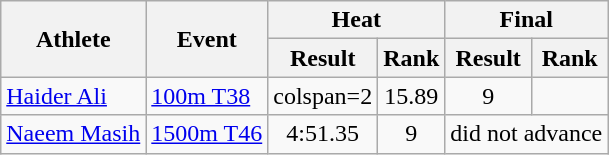<table class="wikitable">
<tr>
<th rowspan="2">Athlete</th>
<th rowspan="2">Event</th>
<th colspan="2">Heat</th>
<th colspan="2">Final</th>
</tr>
<tr>
<th>Result</th>
<th>Rank</th>
<th>Result</th>
<th>Rank</th>
</tr>
<tr align=center>
<td align=left><a href='#'>Haider Ali</a></td>
<td align=left><a href='#'>100m T38</a></td>
<td>colspan=2 </td>
<td>15.89</td>
<td>9</td>
</tr>
<tr align=center>
<td align=left><a href='#'>Naeem Masih</a></td>
<td align=left><a href='#'>1500m T46</a></td>
<td>4:51.35</td>
<td>9</td>
<td colspan=2>did not advance</td>
</tr>
</table>
